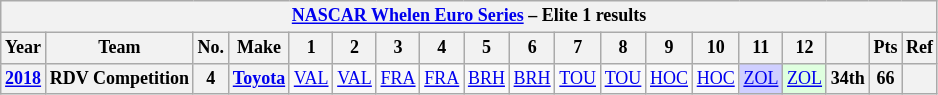<table class="wikitable" style="text-align:center; font-size:75%">
<tr>
<th colspan=21><a href='#'>NASCAR Whelen Euro Series</a> – Elite 1 results</th>
</tr>
<tr>
<th>Year</th>
<th>Team</th>
<th>No.</th>
<th>Make</th>
<th>1</th>
<th>2</th>
<th>3</th>
<th>4</th>
<th>5</th>
<th>6</th>
<th>7</th>
<th>8</th>
<th>9</th>
<th>10</th>
<th>11</th>
<th>12</th>
<th></th>
<th>Pts</th>
<th>Ref</th>
</tr>
<tr>
<th><a href='#'>2018</a></th>
<th>RDV Competition</th>
<th>4</th>
<th><a href='#'>Toyota</a></th>
<td><a href='#'>VAL</a></td>
<td><a href='#'>VAL</a></td>
<td><a href='#'>FRA</a></td>
<td><a href='#'>FRA</a></td>
<td><a href='#'>BRH</a></td>
<td><a href='#'>BRH</a></td>
<td><a href='#'>TOU</a></td>
<td><a href='#'>TOU</a></td>
<td><a href='#'>HOC</a></td>
<td><a href='#'>HOC</a></td>
<td style="background-color:#CFCFFF"><a href='#'>ZOL</a><br></td>
<td style="background-color:#DFFFDF"><a href='#'>ZOL</a><br></td>
<th>34th</th>
<th>66</th>
<th></th>
</tr>
</table>
